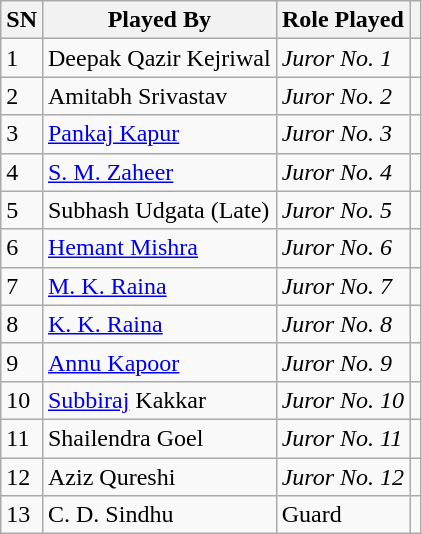<table class="wikitable">
<tr>
<th>SN</th>
<th>Played By</th>
<th>Role Played</th>
<th></th>
</tr>
<tr>
<td>1</td>
<td>Deepak Qazir Kejriwal</td>
<td><em>Juror No. 1</em></td>
<td></td>
</tr>
<tr>
<td>2</td>
<td>Amitabh Srivastav</td>
<td><em>Juror No. 2</em></td>
<td></td>
</tr>
<tr>
<td>3</td>
<td><a href='#'>Pankaj Kapur</a></td>
<td><em>Juror No. 3</em></td>
<td></td>
</tr>
<tr>
<td>4</td>
<td><a href='#'>S. M. Zaheer</a></td>
<td><em>Juror No. 4</em></td>
<td></td>
</tr>
<tr>
<td>5</td>
<td>Subhash Udgata (Late)</td>
<td><em>Juror No. 5</em></td>
<td></td>
</tr>
<tr>
<td>6</td>
<td><a href='#'>Hemant Mishra</a></td>
<td><em>Juror No. 6</em></td>
<td></td>
</tr>
<tr>
<td>7</td>
<td><a href='#'>M. K. Raina</a></td>
<td><em>Juror No. 7</em></td>
<td></td>
</tr>
<tr>
<td>8</td>
<td><a href='#'>K. K. Raina</a></td>
<td><em>Juror No. 8</em></td>
<td></td>
</tr>
<tr>
<td>9</td>
<td><a href='#'>Annu Kapoor</a></td>
<td><em>Juror No. 9</em></td>
<td></td>
</tr>
<tr>
<td>10</td>
<td><a href='#'>Subbiraj</a> Kakkar</td>
<td><em>Juror No. 10</em></td>
<td></td>
</tr>
<tr>
<td>11</td>
<td>Shailendra Goel</td>
<td><em>Juror No. 11</em></td>
<td></td>
</tr>
<tr>
<td>12</td>
<td>Aziz Qureshi</td>
<td><em>Juror No. 12</em></td>
<td></td>
</tr>
<tr>
<td>13</td>
<td>C. D. Sindhu</td>
<td>Guard</td>
<td></td>
</tr>
</table>
